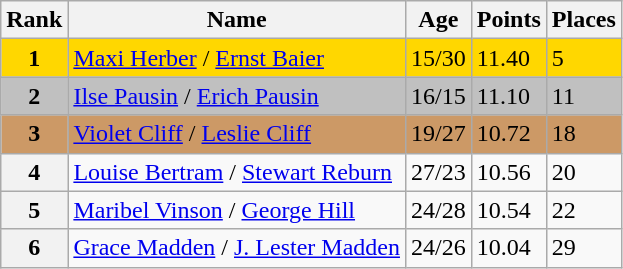<table class="wikitable">
<tr>
<th>Rank</th>
<th>Name</th>
<th>Age</th>
<th>Points</th>
<th>Places</th>
</tr>
<tr bgcolor=gold>
<td align=center><strong>1</strong></td>
<td> <a href='#'>Maxi Herber</a> / <a href='#'>Ernst Baier</a></td>
<td>15/30</td>
<td>11.40</td>
<td>5</td>
</tr>
<tr bgcolor=silver>
<td align=center><strong>2</strong></td>
<td> <a href='#'>Ilse Pausin</a> / <a href='#'>Erich Pausin</a></td>
<td>16/15</td>
<td>11.10</td>
<td>11</td>
</tr>
<tr bgcolor=cc9966>
<td align=center><strong>3</strong></td>
<td> <a href='#'>Violet Cliff</a> / <a href='#'>Leslie Cliff</a></td>
<td>19/27</td>
<td>10.72</td>
<td>18</td>
</tr>
<tr>
<th>4</th>
<td> <a href='#'>Louise Bertram</a> / <a href='#'>Stewart Reburn</a></td>
<td>27/23</td>
<td>10.56</td>
<td>20</td>
</tr>
<tr>
<th>5</th>
<td> <a href='#'>Maribel Vinson</a> / <a href='#'>George Hill</a></td>
<td>24/28</td>
<td>10.54</td>
<td>22</td>
</tr>
<tr>
<th>6</th>
<td> <a href='#'>Grace Madden</a> / <a href='#'>J. Lester Madden</a></td>
<td>24/26</td>
<td>10.04</td>
<td>29</td>
</tr>
</table>
